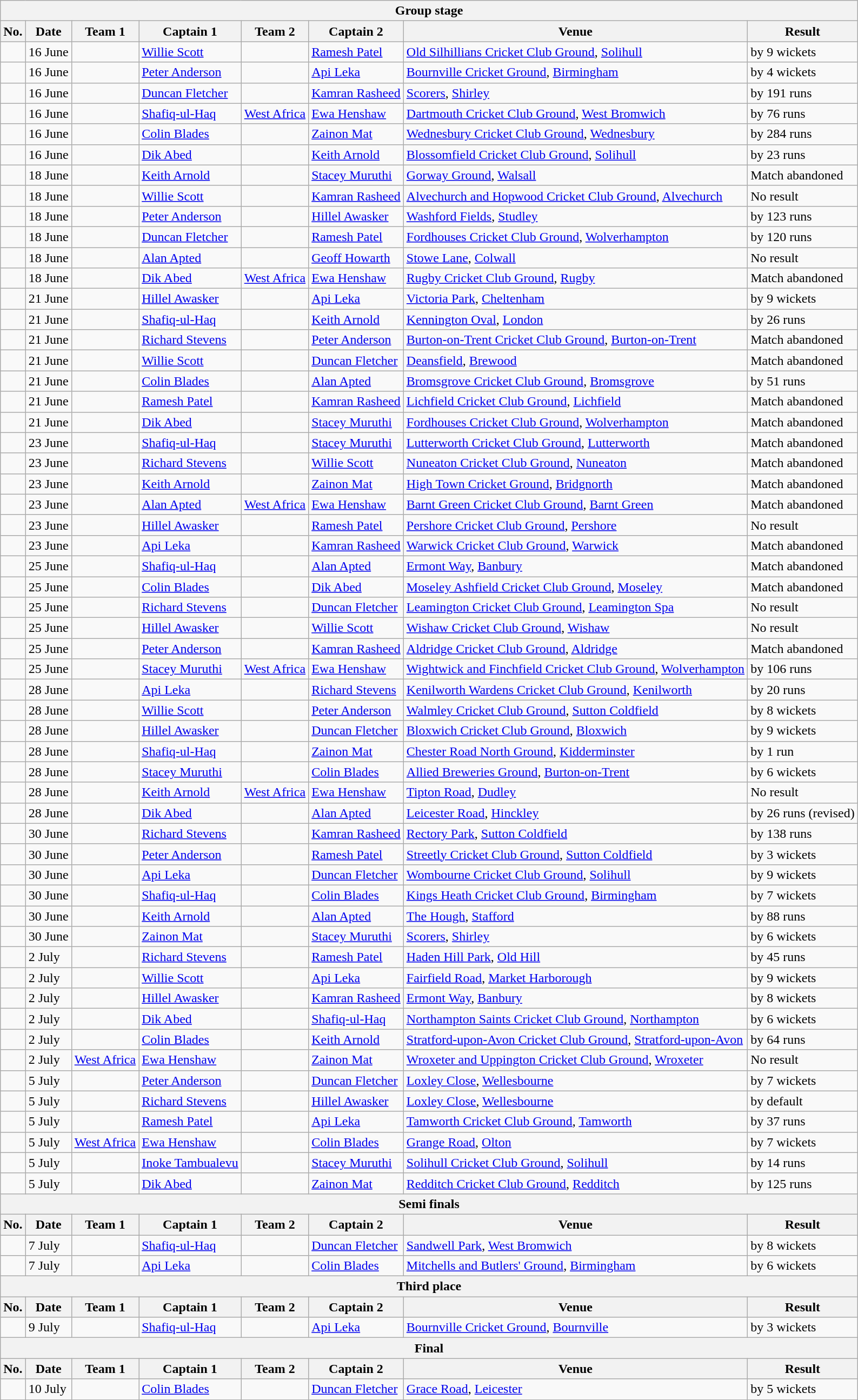<table class="wikitable">
<tr>
<th colspan="9">Group stage</th>
</tr>
<tr>
<th>No.</th>
<th>Date</th>
<th>Team 1</th>
<th>Captain 1</th>
<th>Team 2</th>
<th>Captain 2</th>
<th>Venue</th>
<th>Result</th>
</tr>
<tr>
<td></td>
<td>16 June</td>
<td></td>
<td><a href='#'>Willie Scott</a></td>
<td></td>
<td><a href='#'>Ramesh Patel</a></td>
<td><a href='#'>Old Silhillians Cricket Club Ground</a>, <a href='#'>Solihull</a></td>
<td> by 9 wickets</td>
</tr>
<tr>
<td></td>
<td>16 June</td>
<td></td>
<td><a href='#'>Peter Anderson</a></td>
<td></td>
<td><a href='#'>Api Leka</a></td>
<td><a href='#'>Bournville Cricket Ground</a>, <a href='#'>Birmingham</a></td>
<td> by 4 wickets</td>
</tr>
<tr>
<td></td>
<td>16 June</td>
<td></td>
<td><a href='#'>Duncan Fletcher</a></td>
<td></td>
<td><a href='#'>Kamran Rasheed</a></td>
<td><a href='#'>Scorers</a>, <a href='#'>Shirley</a></td>
<td> by 191 runs</td>
</tr>
<tr>
<td></td>
<td>16 June</td>
<td></td>
<td><a href='#'>Shafiq-ul-Haq</a></td>
<td><a href='#'>West Africa</a></td>
<td><a href='#'>Ewa Henshaw</a></td>
<td><a href='#'>Dartmouth Cricket Club Ground</a>, <a href='#'>West Bromwich</a></td>
<td> by 76 runs</td>
</tr>
<tr>
<td></td>
<td>16 June</td>
<td></td>
<td><a href='#'>Colin Blades</a></td>
<td></td>
<td><a href='#'>Zainon Mat</a></td>
<td><a href='#'>Wednesbury Cricket Club Ground</a>, <a href='#'>Wednesbury</a></td>
<td> by 284 runs</td>
</tr>
<tr>
<td></td>
<td>16 June</td>
<td></td>
<td><a href='#'>Dik Abed</a></td>
<td></td>
<td><a href='#'>Keith Arnold</a></td>
<td><a href='#'>Blossomfield Cricket Club Ground</a>, <a href='#'>Solihull</a></td>
<td> by 23 runs</td>
</tr>
<tr>
<td></td>
<td>18 June</td>
<td></td>
<td><a href='#'>Keith Arnold</a></td>
<td></td>
<td><a href='#'>Stacey Muruthi</a></td>
<td><a href='#'>Gorway Ground</a>, <a href='#'>Walsall</a></td>
<td>Match abandoned</td>
</tr>
<tr>
<td></td>
<td>18 June</td>
<td></td>
<td><a href='#'>Willie Scott</a></td>
<td></td>
<td><a href='#'>Kamran Rasheed</a></td>
<td><a href='#'>Alvechurch and Hopwood Cricket Club Ground</a>, <a href='#'>Alvechurch</a></td>
<td>No result</td>
</tr>
<tr>
<td></td>
<td>18 June</td>
<td></td>
<td><a href='#'>Peter Anderson</a></td>
<td></td>
<td><a href='#'>Hillel Awasker</a></td>
<td><a href='#'>Washford Fields</a>, <a href='#'>Studley</a></td>
<td> by 123 runs</td>
</tr>
<tr>
<td></td>
<td>18 June</td>
<td></td>
<td><a href='#'>Duncan Fletcher</a></td>
<td></td>
<td><a href='#'>Ramesh Patel</a></td>
<td><a href='#'>Fordhouses Cricket Club Ground</a>, <a href='#'>Wolverhampton</a></td>
<td> by 120 runs</td>
</tr>
<tr>
<td></td>
<td>18 June</td>
<td></td>
<td><a href='#'>Alan Apted</a></td>
<td></td>
<td><a href='#'>Geoff Howarth</a></td>
<td><a href='#'>Stowe Lane</a>, <a href='#'>Colwall</a></td>
<td>No result</td>
</tr>
<tr>
<td></td>
<td>18 June</td>
<td></td>
<td><a href='#'>Dik Abed</a></td>
<td><a href='#'>West Africa</a></td>
<td><a href='#'>Ewa Henshaw</a></td>
<td><a href='#'>Rugby Cricket Club Ground</a>, <a href='#'>Rugby</a></td>
<td>Match abandoned</td>
</tr>
<tr>
<td></td>
<td>21 June</td>
<td></td>
<td><a href='#'>Hillel Awasker</a></td>
<td></td>
<td><a href='#'>Api Leka</a></td>
<td><a href='#'>Victoria Park</a>, <a href='#'>Cheltenham</a></td>
<td> by 9 wickets</td>
</tr>
<tr>
<td></td>
<td>21 June</td>
<td></td>
<td><a href='#'>Shafiq-ul-Haq</a></td>
<td></td>
<td><a href='#'>Keith Arnold</a></td>
<td><a href='#'>Kennington Oval</a>, <a href='#'>London</a></td>
<td> by 26 runs</td>
</tr>
<tr>
<td></td>
<td>21 June</td>
<td></td>
<td><a href='#'>Richard Stevens</a></td>
<td></td>
<td><a href='#'>Peter Anderson</a></td>
<td><a href='#'>Burton-on-Trent Cricket Club Ground</a>, <a href='#'>Burton-on-Trent</a></td>
<td>Match abandoned</td>
</tr>
<tr>
<td></td>
<td>21 June</td>
<td></td>
<td><a href='#'>Willie Scott</a></td>
<td></td>
<td><a href='#'>Duncan Fletcher</a></td>
<td><a href='#'>Deansfield</a>, <a href='#'>Brewood</a></td>
<td>Match abandoned</td>
</tr>
<tr>
<td></td>
<td>21 June</td>
<td></td>
<td><a href='#'>Colin Blades</a></td>
<td></td>
<td><a href='#'>Alan Apted</a></td>
<td><a href='#'>Bromsgrove Cricket Club Ground</a>, <a href='#'>Bromsgrove</a></td>
<td> by 51 runs</td>
</tr>
<tr>
<td></td>
<td>21 June</td>
<td></td>
<td><a href='#'>Ramesh Patel</a></td>
<td></td>
<td><a href='#'>Kamran Rasheed</a></td>
<td><a href='#'>Lichfield Cricket Club Ground</a>, <a href='#'>Lichfield</a></td>
<td>Match abandoned</td>
</tr>
<tr>
<td></td>
<td>21 June</td>
<td></td>
<td><a href='#'>Dik Abed</a></td>
<td></td>
<td><a href='#'>Stacey Muruthi</a></td>
<td><a href='#'>Fordhouses Cricket Club Ground</a>, <a href='#'>Wolverhampton</a></td>
<td>Match abandoned</td>
</tr>
<tr>
<td></td>
<td>23 June</td>
<td></td>
<td><a href='#'>Shafiq-ul-Haq</a></td>
<td></td>
<td><a href='#'>Stacey Muruthi</a></td>
<td><a href='#'>Lutterworth Cricket Club Ground</a>, <a href='#'>Lutterworth</a></td>
<td>Match abandoned</td>
</tr>
<tr>
<td></td>
<td>23 June</td>
<td></td>
<td><a href='#'>Richard Stevens</a></td>
<td></td>
<td><a href='#'>Willie Scott</a></td>
<td><a href='#'>Nuneaton Cricket Club Ground</a>, <a href='#'>Nuneaton</a></td>
<td>Match abandoned</td>
</tr>
<tr>
<td></td>
<td>23 June</td>
<td></td>
<td><a href='#'>Keith Arnold</a></td>
<td></td>
<td><a href='#'>Zainon Mat</a></td>
<td><a href='#'>High Town Cricket Ground</a>, <a href='#'>Bridgnorth</a></td>
<td>Match abandoned</td>
</tr>
<tr>
<td></td>
<td>23 June</td>
<td></td>
<td><a href='#'>Alan Apted</a></td>
<td><a href='#'>West Africa</a></td>
<td><a href='#'>Ewa Henshaw</a></td>
<td><a href='#'>Barnt Green Cricket Club Ground</a>, <a href='#'>Barnt Green</a></td>
<td>Match abandoned</td>
</tr>
<tr>
<td></td>
<td>23 June</td>
<td></td>
<td><a href='#'>Hillel Awasker</a></td>
<td></td>
<td><a href='#'>Ramesh Patel</a></td>
<td><a href='#'>Pershore Cricket Club Ground</a>, <a href='#'>Pershore</a></td>
<td>No result</td>
</tr>
<tr>
<td></td>
<td>23 June</td>
<td></td>
<td><a href='#'>Api Leka</a></td>
<td></td>
<td><a href='#'>Kamran Rasheed</a></td>
<td><a href='#'>Warwick Cricket Club Ground</a>, <a href='#'>Warwick</a></td>
<td>Match abandoned</td>
</tr>
<tr>
<td></td>
<td>25 June</td>
<td></td>
<td><a href='#'>Shafiq-ul-Haq</a></td>
<td></td>
<td><a href='#'>Alan Apted</a></td>
<td><a href='#'>Ermont Way</a>, <a href='#'>Banbury</a></td>
<td>Match abandoned</td>
</tr>
<tr>
<td></td>
<td>25 June</td>
<td></td>
<td><a href='#'>Colin Blades</a></td>
<td></td>
<td><a href='#'>Dik Abed</a></td>
<td><a href='#'>Moseley Ashfield Cricket Club Ground</a>, <a href='#'>Moseley</a></td>
<td>Match abandoned</td>
</tr>
<tr>
<td></td>
<td>25 June</td>
<td></td>
<td><a href='#'>Richard Stevens</a></td>
<td></td>
<td><a href='#'>Duncan Fletcher</a></td>
<td><a href='#'>Leamington Cricket Club Ground</a>, <a href='#'>Leamington Spa</a></td>
<td>No result</td>
</tr>
<tr>
<td></td>
<td>25 June</td>
<td></td>
<td><a href='#'>Hillel Awasker</a></td>
<td></td>
<td><a href='#'>Willie Scott</a></td>
<td><a href='#'>Wishaw Cricket Club Ground</a>, <a href='#'>Wishaw</a></td>
<td>No result</td>
</tr>
<tr>
<td></td>
<td>25 June</td>
<td></td>
<td><a href='#'>Peter Anderson</a></td>
<td></td>
<td><a href='#'>Kamran Rasheed</a></td>
<td><a href='#'>Aldridge Cricket Club Ground</a>, <a href='#'>Aldridge</a></td>
<td>Match abandoned</td>
</tr>
<tr>
<td></td>
<td>25 June</td>
<td></td>
<td><a href='#'>Stacey Muruthi</a></td>
<td><a href='#'>West Africa</a></td>
<td><a href='#'>Ewa Henshaw</a></td>
<td><a href='#'>Wightwick and Finchfield Cricket Club Ground</a>, <a href='#'>Wolverhampton</a></td>
<td> by 106 runs</td>
</tr>
<tr>
<td></td>
<td>28 June</td>
<td></td>
<td><a href='#'>Api Leka</a></td>
<td></td>
<td><a href='#'>Richard Stevens</a></td>
<td><a href='#'>Kenilworth Wardens Cricket Club Ground</a>, <a href='#'>Kenilworth</a></td>
<td> by 20 runs</td>
</tr>
<tr>
<td></td>
<td>28 June</td>
<td></td>
<td><a href='#'>Willie Scott</a></td>
<td></td>
<td><a href='#'>Peter Anderson</a></td>
<td><a href='#'>Walmley Cricket Club Ground</a>, <a href='#'>Sutton Coldfield</a></td>
<td> by 8 wickets</td>
</tr>
<tr>
<td></td>
<td>28 June</td>
<td></td>
<td><a href='#'>Hillel Awasker</a></td>
<td></td>
<td><a href='#'>Duncan Fletcher</a></td>
<td><a href='#'>Bloxwich Cricket Club Ground</a>, <a href='#'>Bloxwich</a></td>
<td> by 9 wickets</td>
</tr>
<tr>
<td></td>
<td>28 June</td>
<td></td>
<td><a href='#'>Shafiq-ul-Haq</a></td>
<td></td>
<td><a href='#'>Zainon Mat</a></td>
<td><a href='#'>Chester Road North Ground</a>, <a href='#'>Kidderminster</a></td>
<td> by 1 run</td>
</tr>
<tr>
<td></td>
<td>28 June</td>
<td></td>
<td><a href='#'>Stacey Muruthi</a></td>
<td></td>
<td><a href='#'>Colin Blades</a></td>
<td><a href='#'>Allied Breweries Ground</a>, <a href='#'>Burton-on-Trent</a></td>
<td> by 6 wickets</td>
</tr>
<tr>
<td></td>
<td>28 June</td>
<td></td>
<td><a href='#'>Keith Arnold</a></td>
<td><a href='#'>West Africa</a></td>
<td><a href='#'>Ewa Henshaw</a></td>
<td><a href='#'>Tipton Road</a>, <a href='#'>Dudley</a></td>
<td>No result</td>
</tr>
<tr>
<td></td>
<td>28 June</td>
<td></td>
<td><a href='#'>Dik Abed</a></td>
<td></td>
<td><a href='#'>Alan Apted</a></td>
<td><a href='#'>Leicester Road</a>, <a href='#'>Hinckley</a></td>
<td> by 26 runs (revised)</td>
</tr>
<tr>
<td></td>
<td>30 June</td>
<td></td>
<td><a href='#'>Richard Stevens</a></td>
<td></td>
<td><a href='#'>Kamran Rasheed</a></td>
<td><a href='#'>Rectory Park</a>, <a href='#'>Sutton Coldfield</a></td>
<td> by 138 runs</td>
</tr>
<tr>
<td></td>
<td>30 June</td>
<td></td>
<td><a href='#'>Peter Anderson</a></td>
<td></td>
<td><a href='#'>Ramesh Patel</a></td>
<td><a href='#'>Streetly Cricket Club Ground</a>, <a href='#'>Sutton Coldfield</a></td>
<td> by 3 wickets</td>
</tr>
<tr>
<td></td>
<td>30 June</td>
<td></td>
<td><a href='#'>Api Leka</a></td>
<td></td>
<td><a href='#'>Duncan Fletcher</a></td>
<td><a href='#'>Wombourne Cricket Club Ground</a>, <a href='#'>Solihull</a></td>
<td> by 9 wickets</td>
</tr>
<tr>
<td></td>
<td>30 June</td>
<td></td>
<td><a href='#'>Shafiq-ul-Haq</a></td>
<td></td>
<td><a href='#'>Colin Blades</a></td>
<td><a href='#'>Kings Heath Cricket Club Ground</a>, <a href='#'>Birmingham</a></td>
<td> by 7 wickets</td>
</tr>
<tr>
<td></td>
<td>30 June</td>
<td></td>
<td><a href='#'>Keith Arnold</a></td>
<td></td>
<td><a href='#'>Alan Apted</a></td>
<td><a href='#'>The Hough</a>, <a href='#'>Stafford</a></td>
<td> by 88 runs</td>
</tr>
<tr>
<td></td>
<td>30 June</td>
<td></td>
<td><a href='#'>Zainon Mat</a></td>
<td></td>
<td><a href='#'>Stacey Muruthi</a></td>
<td><a href='#'>Scorers</a>, <a href='#'>Shirley</a></td>
<td> by 6 wickets</td>
</tr>
<tr>
<td></td>
<td>2 July</td>
<td></td>
<td><a href='#'>Richard Stevens</a></td>
<td></td>
<td><a href='#'>Ramesh Patel</a></td>
<td><a href='#'>Haden Hill Park</a>, <a href='#'>Old Hill</a></td>
<td> by 45 runs</td>
</tr>
<tr>
<td></td>
<td>2 July</td>
<td></td>
<td><a href='#'>Willie Scott</a></td>
<td></td>
<td><a href='#'>Api Leka</a></td>
<td><a href='#'>Fairfield Road</a>, <a href='#'>Market Harborough</a></td>
<td> by 9 wickets</td>
</tr>
<tr>
<td></td>
<td>2 July</td>
<td></td>
<td><a href='#'>Hillel Awasker</a></td>
<td></td>
<td><a href='#'>Kamran Rasheed</a></td>
<td><a href='#'>Ermont Way</a>, <a href='#'>Banbury</a></td>
<td> by 8 wickets</td>
</tr>
<tr>
<td></td>
<td>2 July</td>
<td></td>
<td><a href='#'>Dik Abed</a></td>
<td></td>
<td><a href='#'>Shafiq-ul-Haq</a></td>
<td><a href='#'>Northampton Saints Cricket Club Ground</a>, <a href='#'>Northampton</a></td>
<td> by 6 wickets</td>
</tr>
<tr>
<td></td>
<td>2 July</td>
<td></td>
<td><a href='#'>Colin Blades</a></td>
<td></td>
<td><a href='#'>Keith Arnold</a></td>
<td><a href='#'>Stratford-upon-Avon Cricket Club Ground</a>, <a href='#'>Stratford-upon-Avon</a></td>
<td> by 64 runs</td>
</tr>
<tr>
<td></td>
<td>2 July</td>
<td><a href='#'>West Africa</a></td>
<td><a href='#'>Ewa Henshaw</a></td>
<td></td>
<td><a href='#'>Zainon Mat</a></td>
<td><a href='#'>Wroxeter and Uppington Cricket Club Ground</a>, <a href='#'>Wroxeter</a></td>
<td>No result</td>
</tr>
<tr>
<td></td>
<td>5 July</td>
<td></td>
<td><a href='#'>Peter Anderson</a></td>
<td></td>
<td><a href='#'>Duncan Fletcher</a></td>
<td><a href='#'>Loxley Close</a>, <a href='#'>Wellesbourne</a></td>
<td> by 7 wickets</td>
</tr>
<tr>
<td></td>
<td>5 July</td>
<td></td>
<td><a href='#'>Richard Stevens</a></td>
<td></td>
<td><a href='#'>Hillel Awasker</a></td>
<td><a href='#'>Loxley Close</a>, <a href='#'>Wellesbourne</a></td>
<td> by default</td>
</tr>
<tr>
<td></td>
<td>5 July</td>
<td></td>
<td><a href='#'>Ramesh Patel</a></td>
<td></td>
<td><a href='#'>Api Leka</a></td>
<td><a href='#'>Tamworth Cricket Club Ground</a>, <a href='#'>Tamworth</a></td>
<td> by 37 runs</td>
</tr>
<tr>
<td></td>
<td>5 July</td>
<td><a href='#'>West Africa</a></td>
<td><a href='#'>Ewa Henshaw</a></td>
<td></td>
<td><a href='#'>Colin Blades</a></td>
<td><a href='#'>Grange Road</a>, <a href='#'>Olton</a></td>
<td> by 7 wickets</td>
</tr>
<tr>
<td></td>
<td>5 July</td>
<td></td>
<td><a href='#'>Inoke Tambualevu</a></td>
<td></td>
<td><a href='#'>Stacey Muruthi</a></td>
<td><a href='#'>Solihull Cricket Club Ground</a>, <a href='#'>Solihull</a></td>
<td> by 14 runs</td>
</tr>
<tr>
<td></td>
<td>5 July</td>
<td></td>
<td><a href='#'>Dik Abed</a></td>
<td></td>
<td><a href='#'>Zainon Mat</a></td>
<td><a href='#'>Redditch Cricket Club Ground</a>, <a href='#'>Redditch</a></td>
<td> by 125 runs</td>
</tr>
<tr>
<th colspan="9">Semi finals</th>
</tr>
<tr>
<th>No.</th>
<th>Date</th>
<th>Team 1</th>
<th>Captain 1</th>
<th>Team 2</th>
<th>Captain 2</th>
<th>Venue</th>
<th>Result</th>
</tr>
<tr>
<td></td>
<td>7 July</td>
<td></td>
<td><a href='#'>Shafiq-ul-Haq</a></td>
<td></td>
<td><a href='#'>Duncan Fletcher</a></td>
<td><a href='#'>Sandwell Park</a>, <a href='#'>West Bromwich</a></td>
<td> by 8 wickets</td>
</tr>
<tr>
<td></td>
<td>7 July</td>
<td></td>
<td><a href='#'>Api Leka</a></td>
<td></td>
<td><a href='#'>Colin Blades</a></td>
<td><a href='#'>Mitchells and Butlers' Ground</a>, <a href='#'>Birmingham</a></td>
<td> by 6 wickets</td>
</tr>
<tr>
<th colspan="9">Third place</th>
</tr>
<tr>
<th>No.</th>
<th>Date</th>
<th>Team 1</th>
<th>Captain 1</th>
<th>Team 2</th>
<th>Captain 2</th>
<th>Venue</th>
<th>Result</th>
</tr>
<tr>
<td></td>
<td>9 July</td>
<td></td>
<td><a href='#'>Shafiq-ul-Haq</a></td>
<td></td>
<td><a href='#'>Api Leka</a></td>
<td><a href='#'>Bournville Cricket Ground</a>, <a href='#'>Bournville</a></td>
<td> by 3 wickets</td>
</tr>
<tr>
<th colspan="9">Final</th>
</tr>
<tr>
<th>No.</th>
<th>Date</th>
<th>Team 1</th>
<th>Captain 1</th>
<th>Team 2</th>
<th>Captain 2</th>
<th>Venue</th>
<th>Result</th>
</tr>
<tr>
<td></td>
<td>10 July</td>
<td></td>
<td><a href='#'>Colin Blades</a></td>
<td></td>
<td><a href='#'>Duncan Fletcher</a></td>
<td><a href='#'>Grace Road</a>, <a href='#'>Leicester</a></td>
<td> by 5 wickets</td>
</tr>
</table>
